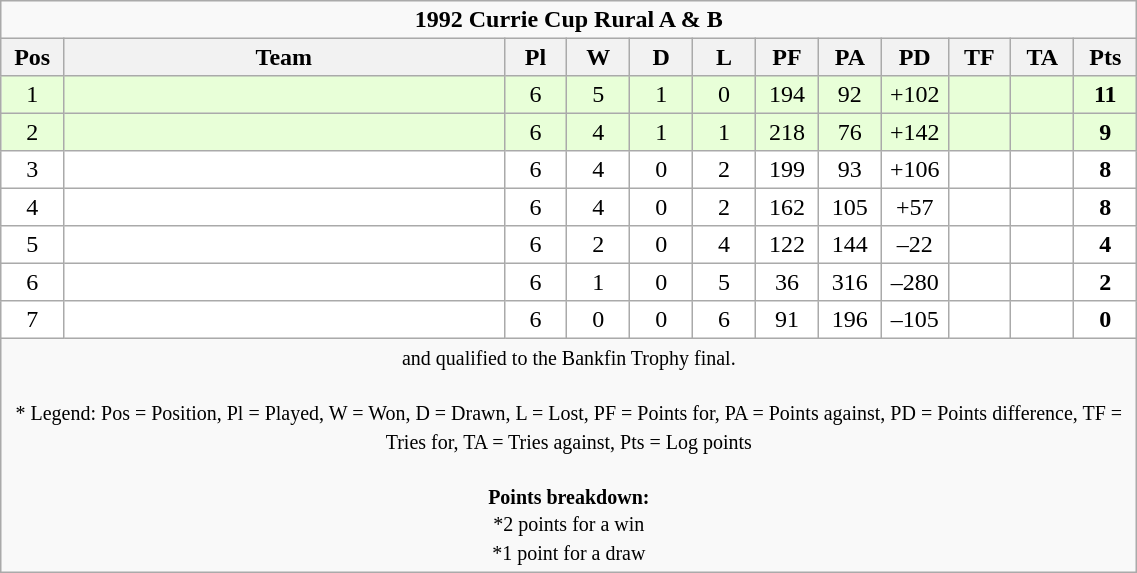<table class="wikitable" style="text-align:center; line-height:110%; font-size:100%; width:60%;">
<tr>
<td colspan="12" cellpadding="0" cellspacing="0"><strong>1992 Currie Cup Rural A & B</strong></td>
</tr>
<tr>
<th style="width:5%;">Pos</th>
<th style="width:35%;">Team</th>
<th style="width:5%;">Pl</th>
<th style="width:5%;">W</th>
<th style="width:5%;">D</th>
<th style="width:5%;">L</th>
<th style="width:5%;">PF</th>
<th style="width:5%;">PA</th>
<th style="width:5%;">PD</th>
<th style="width:5%;">TF</th>
<th style="width:5%;">TA</th>
<th style="width:5%;">Pts<br></th>
</tr>
<tr bgcolor=#E8FFD8 align=center>
<td>1</td>
<td align=left></td>
<td>6</td>
<td>5</td>
<td>1</td>
<td>0</td>
<td>194</td>
<td>92</td>
<td>+102</td>
<td></td>
<td></td>
<td><strong>11</strong></td>
</tr>
<tr bgcolor=#E8FFD8 align=center>
<td>2</td>
<td align=left></td>
<td>6</td>
<td>4</td>
<td>1</td>
<td>1</td>
<td>218</td>
<td>76</td>
<td>+142</td>
<td></td>
<td></td>
<td><strong>9</strong></td>
</tr>
<tr bgcolor=#FFFFFF align=center>
<td>3</td>
<td align=left></td>
<td>6</td>
<td>4</td>
<td>0</td>
<td>2</td>
<td>199</td>
<td>93</td>
<td>+106</td>
<td></td>
<td></td>
<td><strong>8</strong></td>
</tr>
<tr bgcolor=#FFFFFF align=center>
<td>4</td>
<td align=left></td>
<td>6</td>
<td>4</td>
<td>0</td>
<td>2</td>
<td>162</td>
<td>105</td>
<td>+57</td>
<td></td>
<td></td>
<td><strong>8</strong></td>
</tr>
<tr bgcolor=#FFFFFF align=center>
<td>5</td>
<td align=left></td>
<td>6</td>
<td>2</td>
<td>0</td>
<td>4</td>
<td>122</td>
<td>144</td>
<td>–22</td>
<td></td>
<td></td>
<td><strong>4</strong></td>
</tr>
<tr bgcolor=#FFFFFF align=center>
<td>6</td>
<td align=left></td>
<td>6</td>
<td>1</td>
<td>0</td>
<td>5</td>
<td>36</td>
<td>316</td>
<td>–280</td>
<td></td>
<td></td>
<td><strong>2</strong></td>
</tr>
<tr bgcolor=#FFFFFF align=center>
<td>7</td>
<td align=left></td>
<td>6</td>
<td>0</td>
<td>0</td>
<td>6</td>
<td>91</td>
<td>196</td>
<td>–105</td>
<td></td>
<td></td>
<td><strong>0</strong></td>
</tr>
<tr>
<td colspan="12" style="border:0px"><small> and  qualified to the Bankfin Trophy final.<br><br>* Legend: Pos = Position, Pl = Played, W = Won, D = Drawn, L = Lost, PF = Points for, PA = Points against, PD = Points difference, TF = Tries for, TA = Tries against, Pts = Log points<br><br><strong>Points breakdown:</strong><br>*2 points for a win<br>*1 point for a draw</small></td>
</tr>
</table>
